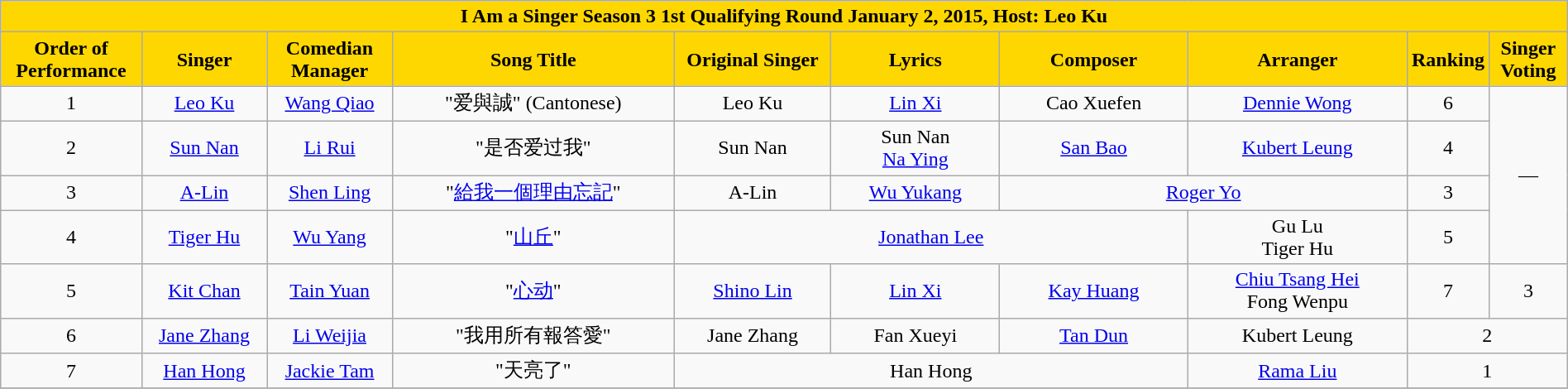<table class="wikitable sortable mw-collapsible" width="100%" style="text-align:center">
<tr align=center style="background:gold">
<td colspan="10"><div><strong>I Am a Singer Season 3 1st Qualifying Round January 2, 2015, Host: Leo Ku</strong></div></td>
</tr>
<tr align=center style="background:gold">
<td style="width:9%"><strong>Order of Performance</strong></td>
<td style="width:8%"><strong>Singer</strong></td>
<td style="width:8%"><strong>Comedian Manager</strong></td>
<td style="width:18%"><strong>Song Title</strong></td>
<td style="width:10%"><strong>Original Singer</strong></td>
<td style=width:10%"><strong>Lyrics</strong></td>
<td style="width:12%"><strong>Composer</strong></td>
<td style="width:14%"><strong>Arranger</strong></td>
<td style="width:5%"><strong>Ranking</strong></td>
<td style="width:5%"><strong>Singer Voting</strong></td>
</tr>
<tr>
<td>1</td>
<td><a href='#'>Leo Ku</a></td>
<td><a href='#'>Wang Qiao</a></td>
<td>"爱與誠" (Cantonese)</td>
<td>Leo Ku</td>
<td><a href='#'>Lin Xi</a></td>
<td>Cao Xuefen</td>
<td><a href='#'>Dennie Wong</a></td>
<td>6</td>
<td rowspan=4>—</td>
</tr>
<tr>
<td>2</td>
<td><a href='#'>Sun Nan</a></td>
<td><a href='#'>Li Rui</a></td>
<td>"是否爱过我"</td>
<td>Sun Nan</td>
<td>Sun Nan<br><a href='#'>Na Ying</a></td>
<td><a href='#'>San Bao</a></td>
<td><a href='#'>Kubert Leung</a></td>
<td>4</td>
</tr>
<tr>
<td>3</td>
<td><a href='#'>A-Lin</a></td>
<td><a href='#'>Shen Ling</a></td>
<td>"<a href='#'>給我一個理由忘記</a>"</td>
<td>A-Lin</td>
<td><a href='#'>Wu Yukang</a></td>
<td colspan=2><a href='#'>Roger Yo</a></td>
<td>3</td>
</tr>
<tr>
<td>4</td>
<td><a href='#'>Tiger Hu</a></td>
<td><a href='#'>Wu Yang</a></td>
<td>"<a href='#'>山丘</a>"</td>
<td colspan=3><a href='#'>Jonathan Lee</a></td>
<td>Gu Lu<br>Tiger Hu</td>
<td>5</td>
</tr>
<tr>
<td>5</td>
<td><a href='#'>Kit Chan</a></td>
<td><a href='#'>Tain Yuan</a></td>
<td>"<a href='#'>心动</a>"</td>
<td><a href='#'>Shino Lin</a></td>
<td><a href='#'>Lin Xi</a></td>
<td><a href='#'>Kay Huang</a></td>
<td><a href='#'>Chiu Tsang Hei</a><br>Fong Wenpu</td>
<td>7</td>
<td>3</td>
</tr>
<tr>
<td>6</td>
<td><a href='#'>Jane Zhang</a></td>
<td><a href='#'>Li Weijia</a></td>
<td>"我用所有報答愛"</td>
<td>Jane Zhang</td>
<td>Fan Xueyi</td>
<td><a href='#'>Tan Dun</a></td>
<td>Kubert Leung</td>
<td colspan=2>2</td>
</tr>
<tr>
<td>7</td>
<td><a href='#'>Han Hong</a></td>
<td><a href='#'>Jackie Tam</a></td>
<td>"天亮了"</td>
<td colspan=3>Han Hong</td>
<td><a href='#'>Rama Liu</a></td>
<td colspan=2>1</td>
</tr>
<tr>
</tr>
</table>
